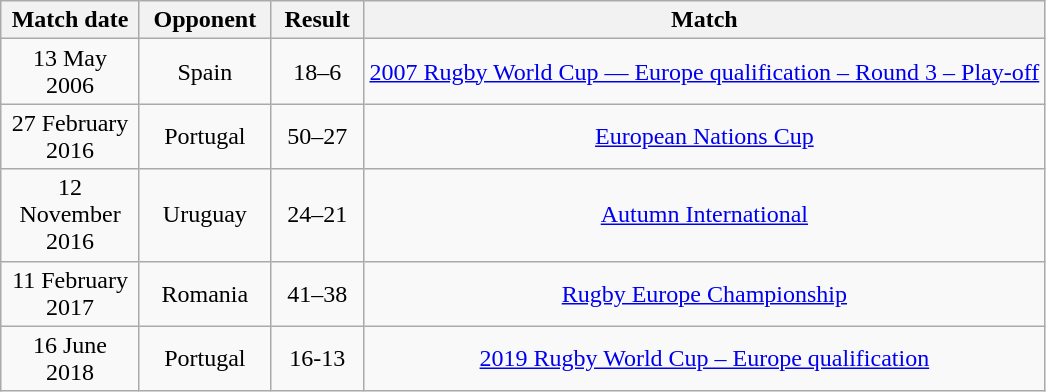<table class="wikitable sortable" style=text-align:center>
<tr>
<th width=85px>Match date</th>
<th width=80px>Opponent</th>
<th width=55px>Result</th>
<th>Match</th>
</tr>
<tr>
<td>13 May 2006</td>
<td>Spain</td>
<td>18–6</td>
<td><a href='#'>2007 Rugby World Cup — Europe qualification – Round 3 – Play-off</a></td>
</tr>
<tr>
<td>27 February 2016</td>
<td>Portugal</td>
<td>50–27</td>
<td><a href='#'>European Nations Cup</a></td>
</tr>
<tr>
<td>12 November 2016</td>
<td>Uruguay</td>
<td>24–21</td>
<td><a href='#'>Autumn International</a></td>
</tr>
<tr>
<td>11 February 2017</td>
<td>Romania</td>
<td>41–38</td>
<td><a href='#'>Rugby Europe Championship</a></td>
</tr>
<tr>
<td>16 June 2018</td>
<td>Portugal</td>
<td>16-13</td>
<td><a href='#'>2019 Rugby World Cup – Europe qualification</a></td>
</tr>
</table>
